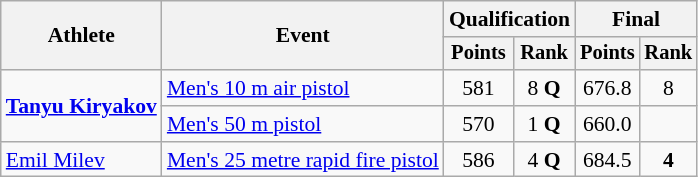<table class="wikitable" style="font-size:90%">
<tr>
<th rowspan="2">Athlete</th>
<th rowspan="2">Event</th>
<th colspan=2>Qualification</th>
<th colspan=2>Final</th>
</tr>
<tr style="font-size:95%">
<th>Points</th>
<th>Rank</th>
<th>Points</th>
<th>Rank</th>
</tr>
<tr align=center>
<td align=left rowspan=2><strong><a href='#'>Tanyu Kiryakov</a></strong></td>
<td align=left><a href='#'>Men's 10 m air pistol</a></td>
<td>581</td>
<td>8 <strong>Q</strong></td>
<td>676.8</td>
<td>8</td>
</tr>
<tr align=center>
<td align=left><a href='#'>Men's 50 m pistol</a></td>
<td>570</td>
<td>1 <strong>Q</strong></td>
<td>660.0</td>
<td></td>
</tr>
<tr align=center>
<td align=left><a href='#'>Emil Milev</a></td>
<td align=left><a href='#'>Men's 25 metre rapid fire pistol</a></td>
<td>586</td>
<td>4 <strong>Q</strong></td>
<td>684.5</td>
<td><strong>4</strong></td>
</tr>
</table>
